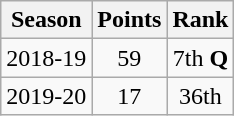<table class=wikitable style="text-align:center">
<tr>
<th>Season</th>
<th>Points</th>
<th>Rank</th>
</tr>
<tr>
<td>2018-19</td>
<td>59</td>
<td>7th  <strong>Q</strong></td>
</tr>
<tr>
<td>2019-20</td>
<td>17</td>
<td>36th</td>
</tr>
</table>
